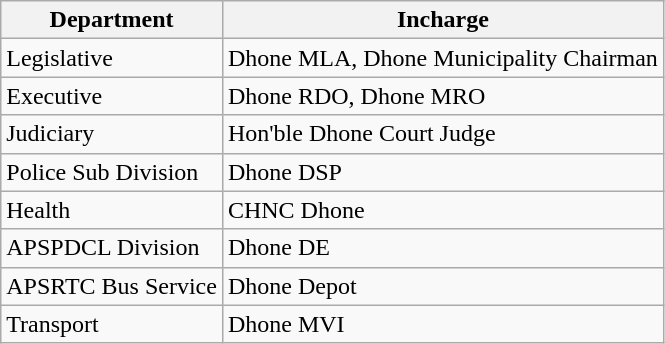<table class="wikitable">
<tr>
<th>Department</th>
<th>Incharge</th>
</tr>
<tr>
<td>Legislative</td>
<td>Dhone MLA, Dhone Municipality Chairman</td>
</tr>
<tr>
<td>Executive</td>
<td>Dhone RDO, Dhone MRO</td>
</tr>
<tr>
<td>Judiciary</td>
<td>Hon'ble Dhone Court Judge</td>
</tr>
<tr>
<td>Police Sub Division</td>
<td>Dhone DSP</td>
</tr>
<tr>
<td>Health</td>
<td>CHNC Dhone</td>
</tr>
<tr>
<td>APSPDCL Division</td>
<td>Dhone DE</td>
</tr>
<tr>
<td>APSRTC Bus Service</td>
<td>Dhone Depot</td>
</tr>
<tr>
<td>Transport</td>
<td>Dhone MVI</td>
</tr>
</table>
